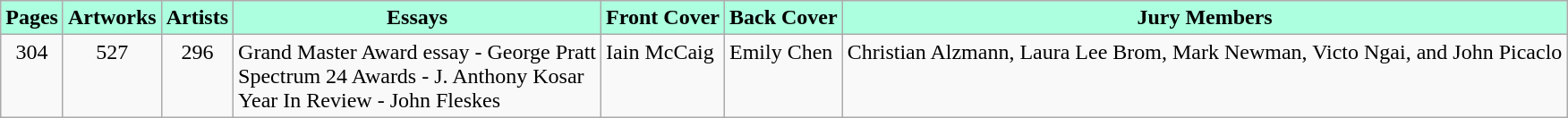<table class="wikitable">
<tr>
<th style="background:#acffdf">Pages</th>
<th style="background:#acffdf">Artworks</th>
<th style="background:#acffdf">Artists</th>
<th style="background:#acffdf">Essays</th>
<th style="background:#acffdf">Front Cover</th>
<th style="background:#acffdf">Back Cover</th>
<th style="background:#acffdf">Jury Members</th>
</tr>
<tr valign="top">
<td align="center">304</td>
<td align="center">527</td>
<td align="center">296</td>
<td>Grand Master Award essay - George Pratt<br>Spectrum 24 Awards - J. Anthony Kosar<br>Year In Review - John Fleskes</td>
<td>Iain McCaig</td>
<td>Emily Chen</td>
<td>Christian Alzmann, Laura Lee Brom, Mark Newman, Victo Ngai, and John Picaclo</td>
</tr>
</table>
